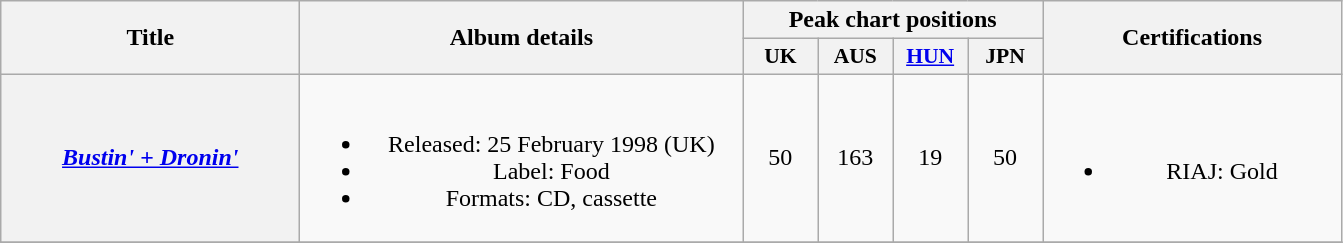<table class="wikitable plainrowheaders" style="text-align:center;">
<tr>
<th scope="col" rowspan="2" style="width:12em;">Title</th>
<th scope="col" rowspan="2" style="width:18em;">Album details</th>
<th scope="col" colspan="4">Peak chart positions</th>
<th scope="col" rowspan="2" style="width:12em;">Certifications</th>
</tr>
<tr>
<th scope="col" style="width:3em;font-size:90%;">UK<br></th>
<th scope="col" style="width:3em;font-size:90%;">AUS<br></th>
<th scope="col" style="width:3em;font-size:90%;"><a href='#'>HUN</a><br></th>
<th scope="col" style="width:3em;font-size:90%;">JPN<br></th>
</tr>
<tr>
<th scope="row"><em><a href='#'>Bustin' + Dronin'</a></em></th>
<td><br><ul><li>Released: 25 February 1998 <span>(UK)</span></li><li>Label: Food</li><li>Formats: CD, cassette</li></ul></td>
<td>50</td>
<td>163</td>
<td>19</td>
<td>50</td>
<td><br><ul><li>RIAJ: Gold</li></ul></td>
</tr>
<tr>
</tr>
</table>
